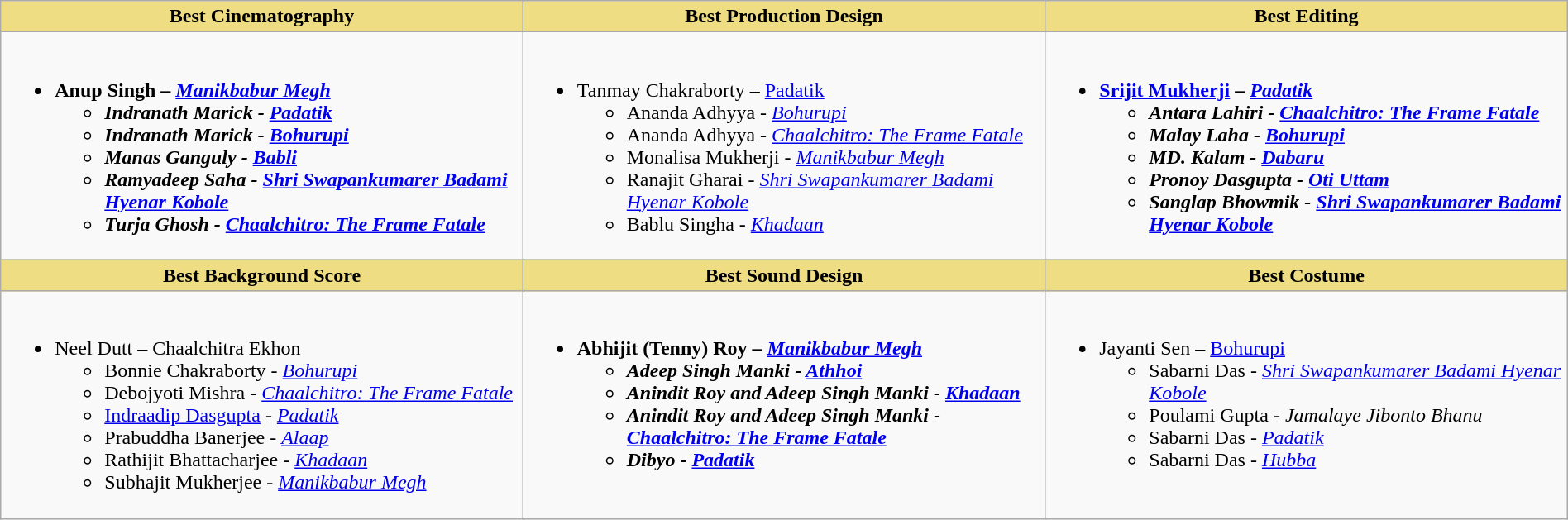<table class="wikitable" width=100% |>
<tr>
<th ! style="background:#eedd82; text-align:center; width:20%;" colspan=2>Best Cinematography</th>
<th ! style="background:#eedd82; text-align:center; width:20%;" colspan=2>Best Production Design</th>
<th ! style="background:#eedd82; text-align:center; width:20%;" colspan=2>Best Editing</th>
</tr>
<tr>
<td colspan="2"; valign="top"><br><ul><li><strong>Anup Singh – <em><a href='#'>Manikbabur Megh</a><strong><em><ul><li>Indranath Marick - </em><a href='#'>Padatik</a><em></li><li>Indranath Marick - </em><a href='#'>Bohurupi</a><em></li><li>Manas Ganguly - </em><a href='#'>Babli</a><em></li><li>Ramyadeep Saha - </em><a href='#'>Shri Swapankumarer Badami Hyenar Kobole</a><em></li><li>Turja Ghosh - </em><a href='#'>Chaalchitro: The Frame Fatale</a><em></li></ul></li></ul></td>
<td colspan="2"; valign="top"><br><ul><li></strong>Tanmay Chakraborty – </em><a href='#'>Padatik</a></em></strong><ul><li>Ananda Adhyya - <em><a href='#'>Bohurupi</a></em></li><li>Ananda Adhyya - <em><a href='#'>Chaalchitro: The Frame Fatale</a></em></li><li>Monalisa Mukherji - <em><a href='#'>Manikbabur Megh</a></em></li><li>Ranajit Gharai - <em><a href='#'>Shri Swapankumarer Badami Hyenar Kobole</a></em></li><li>Bablu Singha - <em><a href='#'>Khadaan</a></em></li></ul></li></ul></td>
<td colspan="2"; valign="top"><br><ul><li><strong><a href='#'>Srijit Mukherji</a> – <em><a href='#'>Padatik</a><strong><em><ul><li>Antara Lahiri - </em><a href='#'>Chaalchitro: The Frame Fatale</a><em></li><li>Malay Laha - </em><a href='#'>Bohurupi</a><em></li><li>MD. Kalam - </em><a href='#'>Dabaru</a><em></li><li>Pronoy Dasgupta - </em><a href='#'>Oti Uttam</a><em></li><li>Sanglap Bhowmik - </em><a href='#'>Shri Swapankumarer Badami Hyenar Kobole</a><em></li></ul></li></ul></td>
</tr>
<tr>
<th ! style="background:#eedd82; text-align:center; width:20%;" colspan=2>Best Background Score</th>
<th ! style="background:#eedd82; text-align:center; width:20%;" colspan=2>Best Sound Design</th>
<th ! style="background:#eedd82; text-align:center; width:20%;" colspan=2>Best Costume</th>
</tr>
<tr>
<td colspan="2"; valign="top"><br><ul><li></strong>Neel Dutt – </em>Chaalchitra Ekhon</em></strong><ul><li>Bonnie Chakraborty - <em><a href='#'>Bohurupi</a></em></li><li>Debojyoti Mishra - <em><a href='#'>Chaalchitro: The Frame Fatale</a></em></li><li><a href='#'>Indraadip Dasgupta</a> - <em><a href='#'>Padatik</a></em></li><li>Prabuddha Banerjee - <em><a href='#'>Alaap</a></em></li><li>Rathijit Bhattacharjee - <em><a href='#'>Khadaan</a></em></li><li>Subhajit Mukherjee - <em><a href='#'>Manikbabur Megh</a></em></li></ul></li></ul></td>
<td colspan="2"; valign="top"><br><ul><li><strong>Abhijit (Tenny) Roy – <em><a href='#'>Manikbabur Megh</a><strong><em><ul><li>Adeep Singh Manki - </em><a href='#'>Athhoi</a><em></li><li>Anindit Roy and Adeep Singh Manki - </em><a href='#'>Khadaan</a><em></li><li>Anindit Roy and Adeep Singh Manki - </em><a href='#'>Chaalchitro: The Frame Fatale</a><em></li><li>Dibyo - </em><a href='#'>Padatik</a><em></li></ul></li></ul></td>
<td colspan="2"; valign="top"><br><ul><li></strong>Jayanti Sen – </em><a href='#'>Bohurupi</a></em></strong><ul><li>Sabarni Das - <em><a href='#'>Shri Swapankumarer Badami Hyenar Kobole</a></em></li><li>Poulami Gupta - <em>Jamalaye Jibonto Bhanu</em></li><li>Sabarni Das - <em><a href='#'>Padatik</a></em></li><li>Sabarni Das - <em><a href='#'>Hubba</a></em></li></ul></li></ul></td>
</tr>
</table>
